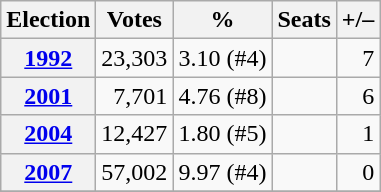<table class="wikitable" style="text-align:right;">
<tr>
<th>Election</th>
<th>Votes</th>
<th>%</th>
<th>Seats</th>
<th>+/–</th>
</tr>
<tr>
<th><a href='#'>1992</a></th>
<td>23,303</td>
<td>3.10 (#4)</td>
<td></td>
<td> 7</td>
</tr>
<tr>
<th><a href='#'>2001</a></th>
<td>7,701</td>
<td>4.76 (#8)</td>
<td></td>
<td> 6</td>
</tr>
<tr>
<th><a href='#'>2004</a></th>
<td>12,427</td>
<td>1.80 (#5)</td>
<td></td>
<td> 1</td>
</tr>
<tr>
<th><a href='#'>2007</a></th>
<td>57,002</td>
<td>9.97 (#4)</td>
<td></td>
<td> 0</td>
</tr>
<tr>
</tr>
</table>
